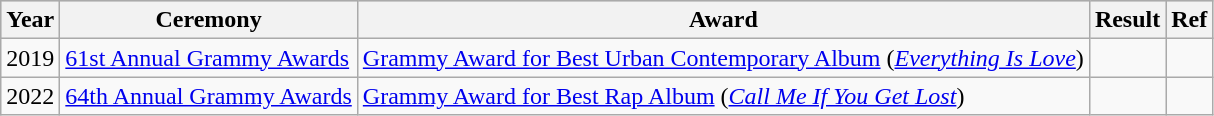<table class="wikitable">
<tr style="background:#ccc; text-align:center;">
<th scope="col">Year</th>
<th scope="col">Ceremony</th>
<th scope="col">Award</th>
<th scope="col">Result</th>
<th>Ref</th>
</tr>
<tr>
<td>2019</td>
<td><a href='#'>61st Annual Grammy Awards</a></td>
<td><a href='#'>Grammy Award for Best Urban Contemporary Album</a> (<em><a href='#'>Everything Is Love</a></em>) </td>
<td></td>
<td style="text-align:center;"></td>
</tr>
<tr>
<td>2022</td>
<td><a href='#'>64th Annual Grammy Awards</a></td>
<td><a href='#'>Grammy Award for Best Rap Album</a> (<em><a href='#'>Call Me If You Get Lost</a></em>) </td>
<td></td>
<td style="text-align:center;"></td>
</tr>
</table>
